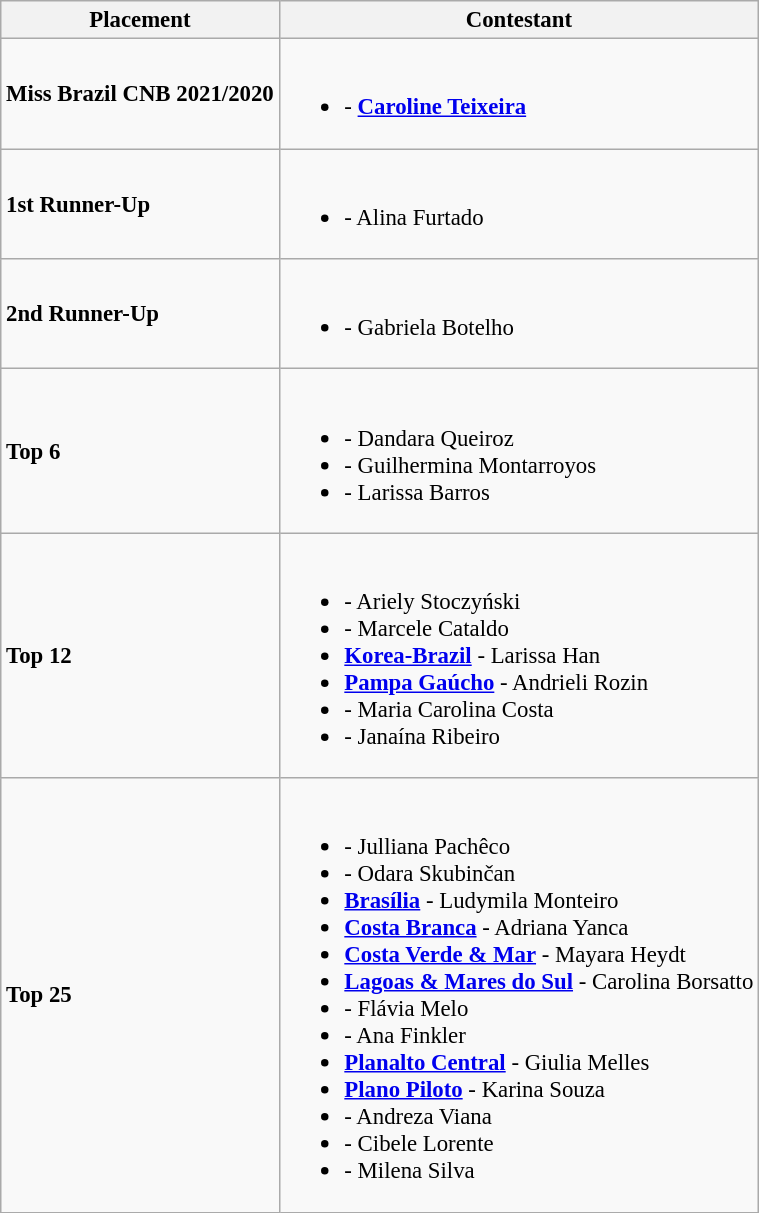<table class="wikitable sortable" style="font-size: 95%;">
<tr>
<th>Placement</th>
<th>Contestant</th>
</tr>
<tr>
<td><strong>Miss Brazil CNB 2021/2020</strong></td>
<td><br><ul><li><strong></strong> - <strong><a href='#'>Caroline Teixeira</a></strong></li></ul></td>
</tr>
<tr>
<td><strong>1st Runner-Up</strong></td>
<td><br><ul><li><strong></strong> - Alina Furtado</li></ul></td>
</tr>
<tr>
<td><strong>2nd Runner-Up</strong></td>
<td><br><ul><li><strong></strong> - Gabriela Botelho</li></ul></td>
</tr>
<tr>
<td><strong>Top 6</strong></td>
<td><br><ul><li><strong></strong> - Dandara Queiroz</li><li><strong></strong> - Guilhermina Montarroyos</li><li><strong></strong> - Larissa Barros</li></ul></td>
</tr>
<tr>
<td><strong>Top 12</strong></td>
<td><br><ul><li><strong></strong> - Ariely Stoczyński</li><li><strong></strong> - Marcele Cataldo</li><li><strong> <a href='#'>Korea-Brazil</a></strong> - Larissa Han</li><li><strong> <a href='#'>Pampa Gaúcho</a></strong> - Andrieli Rozin</li><li><strong></strong> - Maria Carolina Costa</li><li><strong></strong> - Janaína Ribeiro</li></ul></td>
</tr>
<tr>
<td><strong>Top 25</strong></td>
<td><br><ul><li><strong></strong> - Julliana Pachêco</li><li><strong></strong> - Odara Skubinčan</li><li><strong> <a href='#'>Brasília</a></strong> - Ludymila Monteiro</li><li><strong> <a href='#'>Costa Branca</a></strong> - Adriana Yanca</li><li><strong> <a href='#'>Costa Verde & Mar</a></strong> - Mayara Heydt</li><li><strong> <a href='#'>Lagoas & Mares do Sul</a></strong> - Carolina Borsatto</li><li><strong></strong> - Flávia Melo</li><li><strong></strong> - Ana Finkler</li><li><strong> <a href='#'>Planalto Central</a></strong> - Giulia Melles</li><li><strong> <a href='#'>Plano Piloto</a></strong> - Karina Souza</li><li><strong></strong> - Andreza Viana</li><li><strong></strong> - Cibele Lorente</li><li><strong></strong> - Milena Silva</li></ul></td>
</tr>
</table>
